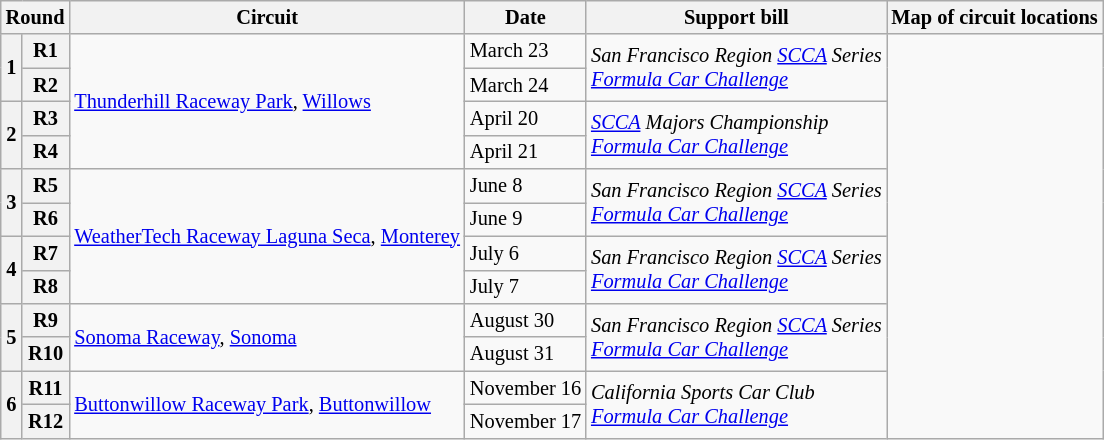<table class="wikitable" style="font-size:85%;">
<tr>
<th colspan="2">Round</th>
<th>Circuit</th>
<th>Date</th>
<th>Support bill</th>
<th>Map of circuit locations</th>
</tr>
<tr>
<th rowspan="2">1</th>
<th>R1</th>
<td rowspan="4"><a href='#'>Thunderhill Raceway Park</a>, <a href='#'>Willows</a></td>
<td>March 23</td>
<td rowspan="2"><em>San Francisco Region <a href='#'>SCCA</a> Series<br><a href='#'>Formula Car Challenge</a></em></td>
<td rowspan="12"></td>
</tr>
<tr>
<th>R2</th>
<td>March 24</td>
</tr>
<tr>
<th rowspan="2">2</th>
<th>R3</th>
<td>April 20</td>
<td rowspan=2><em><a href='#'>SCCA</a> Majors Championship<br><a href='#'>Formula Car Challenge</a></em></td>
</tr>
<tr>
<th>R4</th>
<td>April 21</td>
</tr>
<tr>
<th rowspan="2">3</th>
<th>R5</th>
<td rowspan=4><a href='#'>WeatherTech Raceway Laguna Seca</a>, <a href='#'>Monterey</a></td>
<td>June 8</td>
<td rowspan=2><em>San Francisco Region <a href='#'>SCCA</a> Series<br><a href='#'>Formula Car Challenge</a></em></td>
</tr>
<tr>
<th>R6</th>
<td>June 9</td>
</tr>
<tr>
<th rowspan="2">4</th>
<th>R7</th>
<td>July 6</td>
<td rowspan=2><em>San Francisco Region <a href='#'>SCCA</a> Series<br><a href='#'>Formula Car Challenge</a></em></td>
</tr>
<tr>
<th>R8</th>
<td>July 7</td>
</tr>
<tr>
<th rowspan="2">5</th>
<th>R9</th>
<td rowspan=2><a href='#'>Sonoma Raceway</a>, <a href='#'>Sonoma</a></td>
<td>August 30</td>
<td rowspan=2><em>San Francisco Region <a href='#'>SCCA</a> Series<br><a href='#'>Formula Car Challenge</a></em></td>
</tr>
<tr>
<th>R10</th>
<td>August 31</td>
</tr>
<tr>
<th rowspan="2">6</th>
<th>R11</th>
<td rowspan=2><a href='#'>Buttonwillow Raceway Park</a>, <a href='#'>Buttonwillow</a></td>
<td>November 16</td>
<td rowspan=2><em>California Sports Car Club<br><a href='#'>Formula Car Challenge</a></em></td>
</tr>
<tr>
<th>R12</th>
<td>November 17</td>
</tr>
</table>
